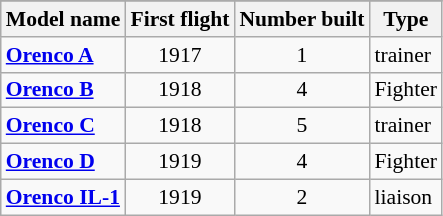<table class="wikitable" align=center style="font-size:90%;">
<tr>
</tr>
<tr style="background:#efefef;">
<th>Model name</th>
<th>First flight</th>
<th>Number built</th>
<th>Type</th>
</tr>
<tr>
<td align=left><strong><a href='#'>Orenco A</a></strong></td>
<td align=center>1917</td>
<td align=center>1</td>
<td align=left>trainer</td>
</tr>
<tr>
<td align=left><strong><a href='#'>Orenco B</a></strong></td>
<td align=center>1918</td>
<td align=center>4</td>
<td align=left>Fighter</td>
</tr>
<tr>
<td align=left><strong><a href='#'>Orenco C</a></strong></td>
<td align=center>1918</td>
<td align=center>5</td>
<td align=left>trainer</td>
</tr>
<tr>
<td align=left><strong><a href='#'>Orenco D</a></strong></td>
<td align=center>1919</td>
<td align=center>4</td>
<td align=left>Fighter</td>
</tr>
<tr>
<td align=left><strong><a href='#'>Orenco IL-1</a></strong></td>
<td align=center>1919</td>
<td align=center>2</td>
<td align=left>liaison</td>
</tr>
</table>
